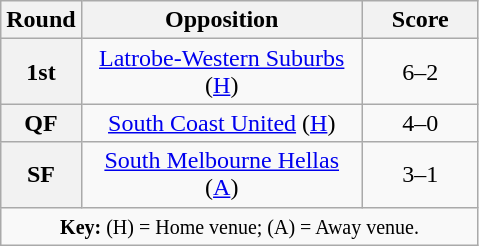<table class="wikitable plainrowheaders" style="text-align:center">
<tr>
<th scope="col" style="width:25px">Round</th>
<th scope="col" style="width:180px">Opposition</th>
<th scope="col" style="width:70px">Score</th>
</tr>
<tr>
<th scope=row style="text-align:center">1st</th>
<td><a href='#'>Latrobe-Western Suburbs</a> (<a href='#'>H</a>)</td>
<td>6–2</td>
</tr>
<tr>
<th scope=row style="text-align:center">QF</th>
<td><a href='#'>South Coast United</a> (<a href='#'>H</a>)</td>
<td>4–0</td>
</tr>
<tr>
<th scope=row style="text-align:center">SF</th>
<td><a href='#'>South Melbourne Hellas</a> (<a href='#'>A</a>)</td>
<td>3–1</td>
</tr>
<tr>
<td colspan="3"><small><strong>Key:</strong> (H) = Home venue; (A) = Away venue.</small></td>
</tr>
</table>
